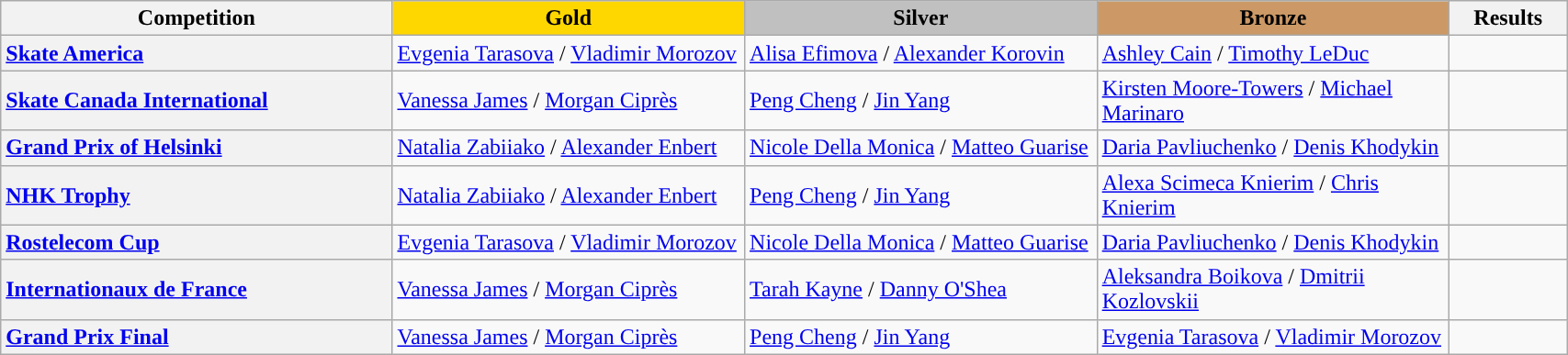<table class="wikitable unsortable" style="text-align:left; width:90%">
<tr>
<th scope="col" style="text-align:center; width:25%;">Competition</th>
<td scope="col" style="text-align:center; width:22.5%; background:gold"><strong>Gold</strong></td>
<td scope="col" style="text-align:center; width:22.5%; background:silver"><strong>Silver</strong></td>
<td scope="col" style="text-align:center; width:22.5%; background:#c96"><strong>Bronze</strong></td>
<th scope="col" style="text-align:center; width:7.5%;">Results</th>
</tr>
<tr>
<th scope="row" style="text-align:left"> <a href='#'>Skate America</a></th>
<td> <a href='#'>Evgenia Tarasova</a> / <a href='#'>Vladimir Morozov</a></td>
<td> <a href='#'>Alisa Efimova</a> / <a href='#'>Alexander Korovin</a></td>
<td> <a href='#'>Ashley Cain</a> / <a href='#'>Timothy LeDuc</a></td>
<td></td>
</tr>
<tr>
<th scope="row" style="text-align:left"> <a href='#'>Skate Canada International</a></th>
<td> <a href='#'>Vanessa James</a> / <a href='#'>Morgan Ciprès</a></td>
<td> <a href='#'>Peng Cheng</a> / <a href='#'>Jin Yang</a></td>
<td> <a href='#'>Kirsten Moore-Towers</a> / <a href='#'>Michael Marinaro</a></td>
<td></td>
</tr>
<tr>
<th scope="row" style="text-align:left"> <a href='#'>Grand Prix of Helsinki</a></th>
<td> <a href='#'>Natalia Zabiiako</a> / <a href='#'>Alexander Enbert</a></td>
<td> <a href='#'>Nicole Della Monica</a> / <a href='#'>Matteo Guarise</a></td>
<td> <a href='#'>Daria Pavliuchenko</a> / <a href='#'>Denis Khodykin</a></td>
<td></td>
</tr>
<tr>
<th scope="row" style="text-align:left"> <a href='#'>NHK Trophy</a></th>
<td> <a href='#'>Natalia Zabiiako</a> / <a href='#'>Alexander Enbert</a></td>
<td> <a href='#'>Peng Cheng</a> / <a href='#'>Jin Yang</a></td>
<td> <a href='#'>Alexa Scimeca Knierim</a> / <a href='#'>Chris Knierim</a></td>
<td></td>
</tr>
<tr>
<th scope="row" style="text-align:left"> <a href='#'>Rostelecom Cup</a></th>
<td> <a href='#'>Evgenia Tarasova</a> / <a href='#'>Vladimir Morozov</a></td>
<td> <a href='#'>Nicole Della Monica</a> / <a href='#'>Matteo Guarise</a></td>
<td> <a href='#'>Daria Pavliuchenko</a> / <a href='#'>Denis Khodykin</a></td>
<td></td>
</tr>
<tr>
<th scope="row" style="text-align:left"> <a href='#'>Internationaux de France</a></th>
<td> <a href='#'>Vanessa James</a> / <a href='#'>Morgan Ciprès</a></td>
<td> <a href='#'>Tarah Kayne</a> / <a href='#'>Danny O'Shea</a></td>
<td> <a href='#'>Aleksandra Boikova</a> / <a href='#'>Dmitrii Kozlovskii</a></td>
<td></td>
</tr>
<tr>
<th scope="row" style="text-align:left"> <a href='#'>Grand Prix Final</a></th>
<td> <a href='#'>Vanessa James</a> / <a href='#'>Morgan Ciprès</a></td>
<td> <a href='#'>Peng Cheng</a> / <a href='#'>Jin Yang</a></td>
<td> <a href='#'>Evgenia Tarasova</a> / <a href='#'>Vladimir Morozov</a></td>
<td></td>
</tr>
</table>
